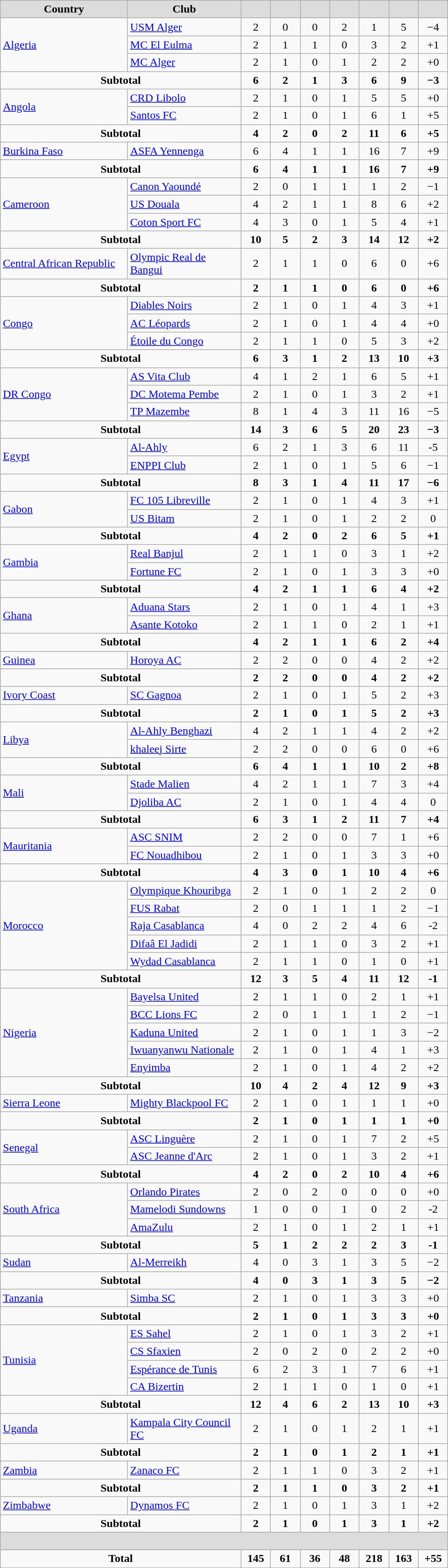<table class="wikitable" style="text-align: center;">
<tr>
<th width="175" style="background:#DCDCDC">Country</th>
<th width="155" style="background:#DCDCDC">Club</th>
<th width="35" style="background:#DCDCDC"></th>
<th width="35" style="background:#DCDCDC"></th>
<th width="35" style="background:#DCDCDC"></th>
<th width="35" style="background:#DCDCDC"></th>
<th width="35" style="background:#DCDCDC"></th>
<th width="35" style="background:#DCDCDC"></th>
<th width="35" style="background:#DCDCDC"></th>
</tr>
<tr>
<td rowspan=3 align=left> <a href='#'>Algeria</a></td>
<td align=left><a href='#'>USM Alger</a></td>
<td>2</td>
<td>0</td>
<td>0</td>
<td>2</td>
<td>1</td>
<td>5</td>
<td>−4</td>
</tr>
<tr>
<td align=left><a href='#'>MC El Eulma</a></td>
<td>2</td>
<td>1</td>
<td>1</td>
<td>0</td>
<td>3</td>
<td>2</td>
<td>+1</td>
</tr>
<tr>
<td align=left><a href='#'>MC Alger</a></td>
<td>2</td>
<td>1</td>
<td>0</td>
<td>1</td>
<td>2</td>
<td>2</td>
<td>+0</td>
</tr>
<tr>
<td colspan=2 align-"center"><strong>Subtotal</strong></td>
<td><strong>6</strong></td>
<td><strong>2</strong></td>
<td><strong>1</strong></td>
<td><strong>3</strong></td>
<td><strong>6</strong></td>
<td><strong>9</strong></td>
<td><strong>−3</strong></td>
</tr>
<tr>
<td rowspan=2 align=left> <a href='#'>Angola</a></td>
<td align=left><a href='#'>CRD Libolo</a></td>
<td>2</td>
<td>1</td>
<td>0</td>
<td>1</td>
<td>5</td>
<td>5</td>
<td>+0</td>
</tr>
<tr>
<td align=left><a href='#'>Santos FC</a></td>
<td>2</td>
<td>1</td>
<td>0</td>
<td>1</td>
<td>6</td>
<td>1</td>
<td>+5</td>
</tr>
<tr>
<td colspan=2 align-"center"><strong>Subtotal</strong></td>
<td><strong>4</strong></td>
<td><strong>2</strong></td>
<td><strong>0</strong></td>
<td><strong>2</strong></td>
<td><strong>11</strong></td>
<td><strong>6</strong></td>
<td><strong>+5</strong></td>
</tr>
<tr>
<td align=left> <a href='#'>Burkina Faso</a></td>
<td align=left><a href='#'>ASFA Yennenga</a></td>
<td>6</td>
<td>4</td>
<td>1</td>
<td>1</td>
<td>16</td>
<td>7</td>
<td>+9</td>
</tr>
<tr>
<td colspan=2 align-"center"><strong>Subtotal</strong></td>
<td><strong>6</strong></td>
<td><strong>4</strong></td>
<td><strong>1</strong></td>
<td><strong>1</strong></td>
<td><strong>16</strong></td>
<td><strong>7</strong></td>
<td><strong>+9</strong></td>
</tr>
<tr>
<td rowspan=3 align=left> <a href='#'>Cameroon</a></td>
<td align=left><a href='#'>Canon Yaoundé</a></td>
<td>2</td>
<td>0</td>
<td>1</td>
<td>1</td>
<td>1</td>
<td>2</td>
<td>−1</td>
</tr>
<tr>
<td align=left><a href='#'>US Douala</a></td>
<td>4</td>
<td>2</td>
<td>1</td>
<td>1</td>
<td>8</td>
<td>6</td>
<td>+2</td>
</tr>
<tr>
<td align=left><a href='#'>Coton Sport FC</a></td>
<td>4</td>
<td>3</td>
<td>0</td>
<td>1</td>
<td>5</td>
<td>4</td>
<td>+1</td>
</tr>
<tr>
<td colspan=2 align-"center"><strong>Subtotal</strong></td>
<td><strong>10</strong></td>
<td><strong>5</strong></td>
<td><strong>2</strong></td>
<td><strong>3</strong></td>
<td><strong>14</strong></td>
<td><strong>12</strong></td>
<td><strong>+2</strong></td>
</tr>
<tr>
<td align=left> <a href='#'>Central African Republic</a></td>
<td align=left><a href='#'>Olympic Real de Bangui</a></td>
<td>2</td>
<td>1</td>
<td>1</td>
<td>0</td>
<td>6</td>
<td>0</td>
<td>+6</td>
</tr>
<tr>
<td colspan=2 align-"center"><strong>Subtotal</strong></td>
<td><strong>2</strong></td>
<td><strong>1</strong></td>
<td><strong>1</strong></td>
<td><strong>0</strong></td>
<td><strong>6</strong></td>
<td><strong>0</strong></td>
<td><strong>+6</strong></td>
</tr>
<tr>
<td rowspan=3 align=left> <a href='#'>Congo</a></td>
<td align=left><a href='#'>Diables Noirs</a></td>
<td>2</td>
<td>1</td>
<td>0</td>
<td>1</td>
<td>4</td>
<td>3</td>
<td>+1</td>
</tr>
<tr>
<td align=left><a href='#'>AC Léopards</a></td>
<td>2</td>
<td>1</td>
<td>0</td>
<td>1</td>
<td>4</td>
<td>4</td>
<td>+0</td>
</tr>
<tr>
<td align=left><a href='#'>Étoile du Congo</a></td>
<td>2</td>
<td>1</td>
<td>1</td>
<td>0</td>
<td>5</td>
<td>3</td>
<td>+2</td>
</tr>
<tr>
<td colspan=2 align-"center"><strong>Subtotal</strong></td>
<td><strong>6</strong></td>
<td><strong>3</strong></td>
<td><strong>1</strong></td>
<td><strong>2</strong></td>
<td><strong>13</strong></td>
<td><strong>10</strong></td>
<td><strong>+3</strong></td>
</tr>
<tr>
<td rowspan=3 align=left> <a href='#'>DR Congo</a></td>
<td align=left><a href='#'>AS Vita Club</a></td>
<td>4</td>
<td>1</td>
<td>2</td>
<td>1</td>
<td>6</td>
<td>5</td>
<td>+1</td>
</tr>
<tr>
<td align=left><a href='#'>DC Motema Pembe</a></td>
<td>2</td>
<td>1</td>
<td>0</td>
<td>1</td>
<td>3</td>
<td>2</td>
<td>+1</td>
</tr>
<tr>
<td align=left><a href='#'>TP Mazembe</a></td>
<td>8</td>
<td>1</td>
<td>4</td>
<td>3</td>
<td>11</td>
<td>16</td>
<td>−5</td>
</tr>
<tr>
<td colspan=2 align-"center"><strong>Subtotal</strong></td>
<td><strong>14</strong></td>
<td><strong>3</strong></td>
<td><strong>6</strong></td>
<td><strong>5</strong></td>
<td><strong>20</strong></td>
<td><strong>23</strong></td>
<td><strong>−3</strong></td>
</tr>
<tr>
<td rowspan=2 align=left> <a href='#'>Egypt</a></td>
<td align=left><a href='#'>Al-Ahly</a></td>
<td>6</td>
<td>2</td>
<td>1</td>
<td>3</td>
<td>6</td>
<td>11</td>
<td>-5</td>
</tr>
<tr>
<td align=left><a href='#'>ENPPI Club</a></td>
<td>2</td>
<td>1</td>
<td>0</td>
<td>1</td>
<td>5</td>
<td>6</td>
<td>−1</td>
</tr>
<tr>
<td colspan=2 align-"center"><strong>Subtotal</strong></td>
<td><strong>8</strong></td>
<td><strong>3</strong></td>
<td><strong>1</strong></td>
<td><strong>4</strong></td>
<td><strong>11</strong></td>
<td><strong>17</strong></td>
<td><strong>−6</strong></td>
</tr>
<tr>
<td rowspan=2 align=left> <a href='#'>Gabon</a></td>
<td align=left><a href='#'>FC 105 Libreville</a></td>
<td>2</td>
<td>1</td>
<td>0</td>
<td>1</td>
<td>4</td>
<td>3</td>
<td>+1</td>
</tr>
<tr>
<td align=left><a href='#'>US Bitam</a></td>
<td>2</td>
<td>1</td>
<td>0</td>
<td>1</td>
<td>2</td>
<td>2</td>
<td>0</td>
</tr>
<tr>
<td colspan=2 align-"center"><strong>Subtotal</strong></td>
<td><strong>4</strong></td>
<td><strong>2</strong></td>
<td><strong>0</strong></td>
<td><strong>2</strong></td>
<td><strong>6</strong></td>
<td><strong>5</strong></td>
<td><strong>+1</strong></td>
</tr>
<tr>
<td rowspan=2 align=left> <a href='#'>Gambia</a></td>
<td align=left><a href='#'>Real Banjul</a></td>
<td>2</td>
<td>1</td>
<td>1</td>
<td>0</td>
<td>3</td>
<td>1</td>
<td>+2</td>
</tr>
<tr>
<td align=left><a href='#'>Fortune FC</a></td>
<td>2</td>
<td>1</td>
<td>0</td>
<td>1</td>
<td>3</td>
<td>3</td>
<td>+0</td>
</tr>
<tr>
<td colspan=2 align-"center"><strong>Subtotal</strong></td>
<td><strong>4</strong></td>
<td><strong>2</strong></td>
<td><strong>1</strong></td>
<td><strong>1</strong></td>
<td><strong>6</strong></td>
<td><strong>4</strong></td>
<td><strong>+2</strong></td>
</tr>
<tr>
<td rowspan=2 align=left> <a href='#'>Ghana</a></td>
<td align=left><a href='#'>Aduana Stars</a></td>
<td>2</td>
<td>1</td>
<td>0</td>
<td>1</td>
<td>4</td>
<td>1</td>
<td>+3</td>
</tr>
<tr>
<td align=left><a href='#'>Asante Kotoko</a></td>
<td>2</td>
<td>1</td>
<td>1</td>
<td>0</td>
<td>2</td>
<td>1</td>
<td>+1</td>
</tr>
<tr>
<td colspan=2 align-"center"><strong>Subtotal</strong></td>
<td><strong>4</strong></td>
<td><strong>2</strong></td>
<td><strong>1</strong></td>
<td><strong>1</strong></td>
<td><strong>6</strong></td>
<td><strong>2</strong></td>
<td><strong>+4</strong></td>
</tr>
<tr>
<td rowspan=1 align=left> <a href='#'>Guinea</a></td>
<td align=left><a href='#'>Horoya AC</a></td>
<td>2</td>
<td>2</td>
<td>0</td>
<td>0</td>
<td>4</td>
<td>2</td>
<td>+2</td>
</tr>
<tr>
<td colspan=2 align-"center"><strong>Subtotal</strong></td>
<td><strong>2</strong></td>
<td><strong>2</strong></td>
<td><strong>0</strong></td>
<td><strong>0</strong></td>
<td><strong>4</strong></td>
<td><strong>2</strong></td>
<td><strong>+2</strong></td>
</tr>
<tr>
<td align=left> <a href='#'>Ivory Coast</a></td>
<td align=left><a href='#'>SC Gagnoa</a></td>
<td>2</td>
<td>1</td>
<td>0</td>
<td>1</td>
<td>5</td>
<td>2</td>
<td>+3</td>
</tr>
<tr>
<td colspan=2 align-"center"><strong>Subtotal</strong></td>
<td><strong>2</strong></td>
<td><strong>1</strong></td>
<td><strong>0</strong></td>
<td><strong>1</strong></td>
<td><strong>5</strong></td>
<td><strong>2</strong></td>
<td><strong>+3</strong></td>
</tr>
<tr>
<td rowspan=2  align=left> <a href='#'>Libya</a></td>
<td align=left><a href='#'>Al-Ahly Benghazi</a></td>
<td>4</td>
<td>2</td>
<td>1</td>
<td>1</td>
<td>4</td>
<td>2</td>
<td>+2</td>
</tr>
<tr>
<td align=left><a href='#'>khaleej Sirte</a></td>
<td>2</td>
<td>2</td>
<td>0</td>
<td>0</td>
<td>6</td>
<td>0</td>
<td>+6</td>
</tr>
<tr>
<td colspan=2 align-"center"><strong>Subtotal</strong></td>
<td><strong>6</strong></td>
<td><strong>4</strong></td>
<td><strong>1</strong></td>
<td><strong>1</strong></td>
<td><strong>10</strong></td>
<td><strong>2</strong></td>
<td><strong>+8</strong></td>
</tr>
<tr>
<td rowspan=2 align=left> <a href='#'>Mali</a></td>
<td align=left><a href='#'>Stade Malien</a></td>
<td>4</td>
<td>2</td>
<td>1</td>
<td>1</td>
<td>7</td>
<td>3</td>
<td>+4</td>
</tr>
<tr>
<td align=left><a href='#'>Djoliba AC</a></td>
<td>2</td>
<td>1</td>
<td>0</td>
<td>1</td>
<td>4</td>
<td>4</td>
<td>0</td>
</tr>
<tr>
<td colspan=2 align-"center"><strong>Subtotal</strong></td>
<td><strong>6</strong></td>
<td><strong>3</strong></td>
<td><strong>1</strong></td>
<td><strong>2</strong></td>
<td><strong>11</strong></td>
<td><strong>7</strong></td>
<td><strong>+4</strong></td>
</tr>
<tr>
<td rowspan=2 align=left> <a href='#'>Mauritania</a></td>
<td align=left><a href='#'>ASC SNIM</a></td>
<td>2</td>
<td>2</td>
<td>0</td>
<td>0</td>
<td>7</td>
<td>1</td>
<td>+6</td>
</tr>
<tr>
<td align=left><a href='#'>FC Nouadhibou</a></td>
<td>2</td>
<td>1</td>
<td>0</td>
<td>1</td>
<td>3</td>
<td>3</td>
<td>+0</td>
</tr>
<tr>
<td colspan=2 align-"center"><strong>Subtotal</strong></td>
<td><strong>4</strong></td>
<td><strong>3</strong></td>
<td><strong>0</strong></td>
<td><strong>1</strong></td>
<td><strong>10</strong></td>
<td><strong>4</strong></td>
<td><strong>+6</strong></td>
</tr>
<tr>
<td rowspan=5 align=left> <a href='#'>Morocco</a></td>
<td align=left><a href='#'>Olympique Khouribga</a></td>
<td>2</td>
<td>1</td>
<td>0</td>
<td>1</td>
<td>2</td>
<td>2</td>
<td>0</td>
</tr>
<tr>
<td align=left><a href='#'>FUS Rabat</a></td>
<td>2</td>
<td>0</td>
<td>1</td>
<td>1</td>
<td>1</td>
<td>2</td>
<td>−1</td>
</tr>
<tr>
<td align=left><a href='#'>Raja Casablanca</a></td>
<td>4</td>
<td>0</td>
<td>2</td>
<td>2</td>
<td>4</td>
<td>6</td>
<td>-2</td>
</tr>
<tr>
<td align=left><a href='#'>Difaâ El Jadidi</a></td>
<td>2</td>
<td>1</td>
<td>1</td>
<td>0</td>
<td>3</td>
<td>2</td>
<td>+1</td>
</tr>
<tr>
<td align=left><a href='#'>Wydad Casablanca</a></td>
<td>2</td>
<td>1</td>
<td>1</td>
<td>0</td>
<td>1</td>
<td>0</td>
<td>+1</td>
</tr>
<tr>
<td colspan=2 align-"center"><strong>Subtotal</strong></td>
<td><strong>12</strong></td>
<td><strong>3</strong></td>
<td><strong>5</strong></td>
<td><strong>4</strong></td>
<td><strong>11</strong></td>
<td><strong>12</strong></td>
<td><strong>-1</strong></td>
</tr>
<tr>
<td rowspan=5 align=left> <a href='#'>Nigeria</a></td>
<td align=left><a href='#'>Bayelsa United</a></td>
<td>2</td>
<td>1</td>
<td>1</td>
<td>0</td>
<td>2</td>
<td>1</td>
<td>+1</td>
</tr>
<tr>
<td align=left><a href='#'>BCC Lions FC</a></td>
<td>2</td>
<td>0</td>
<td>1</td>
<td>1</td>
<td>1</td>
<td>2</td>
<td>−1</td>
</tr>
<tr>
<td align=left><a href='#'>Kaduna United</a></td>
<td>2</td>
<td>1</td>
<td>0</td>
<td>1</td>
<td>1</td>
<td>3</td>
<td>−2</td>
</tr>
<tr>
<td align=left><a href='#'>Iwuanyanwu Nationale</a></td>
<td>2</td>
<td>1</td>
<td>0</td>
<td>1</td>
<td>4</td>
<td>1</td>
<td>+3</td>
</tr>
<tr>
<td align=left><a href='#'>Enyimba</a></td>
<td>2</td>
<td>1</td>
<td>0</td>
<td>1</td>
<td>4</td>
<td>2</td>
<td>+2</td>
</tr>
<tr>
<td colspan=2 align-"center"><strong>Subtotal</strong></td>
<td><strong>10</strong></td>
<td><strong>4</strong></td>
<td><strong>2</strong></td>
<td><strong>4</strong></td>
<td><strong>12</strong></td>
<td><strong>9</strong></td>
<td><strong>+3</strong></td>
</tr>
<tr>
<td align=left> <a href='#'>Sierra Leone</a></td>
<td align=left><a href='#'>Mighty Blackpool FC</a></td>
<td>2</td>
<td>1</td>
<td>0</td>
<td>1</td>
<td>1</td>
<td>1</td>
<td>+0</td>
</tr>
<tr>
<td colspan=2 align-"center"><strong>Subtotal</strong></td>
<td><strong>2</strong></td>
<td><strong>1</strong></td>
<td><strong>0</strong></td>
<td><strong>1</strong></td>
<td><strong>1</strong></td>
<td><strong>1</strong></td>
<td><strong>+0</strong></td>
</tr>
<tr>
<td rowspan=2 align=left> <a href='#'>Senegal</a></td>
<td align=left><a href='#'>ASC Linguère</a></td>
<td>2</td>
<td>1</td>
<td>0</td>
<td>1</td>
<td>7</td>
<td>2</td>
<td>+5</td>
</tr>
<tr>
<td align=left><a href='#'>ASC Jeanne d'Arc</a></td>
<td>2</td>
<td>1</td>
<td>0</td>
<td>1</td>
<td>3</td>
<td>2</td>
<td>+1</td>
</tr>
<tr>
<td colspan=2 align-"center"><strong>Subtotal</strong></td>
<td><strong>4</strong></td>
<td><strong>2</strong></td>
<td><strong>0</strong></td>
<td><strong>2</strong></td>
<td><strong>10</strong></td>
<td><strong>4</strong></td>
<td><strong>+6</strong></td>
</tr>
<tr>
<td rowspan=3 align=left> <a href='#'>South Africa</a></td>
<td align=left><a href='#'>Orlando Pirates</a></td>
<td>2</td>
<td>0</td>
<td>2</td>
<td>0</td>
<td>0</td>
<td>0</td>
<td>+0</td>
</tr>
<tr>
<td align=left><a href='#'>Mamelodi Sundowns</a></td>
<td>1</td>
<td>0</td>
<td>0</td>
<td>1</td>
<td>0</td>
<td>2</td>
<td>-2</td>
</tr>
<tr>
<td align=left><a href='#'>AmaZulu</a></td>
<td>2</td>
<td>1</td>
<td>0</td>
<td>1</td>
<td>2</td>
<td>1</td>
<td>+1</td>
</tr>
<tr>
<td colspan=2 align-"center"><strong>Subtotal</strong></td>
<td><strong>5</strong></td>
<td><strong>1</strong></td>
<td><strong>2</strong></td>
<td><strong>2</strong></td>
<td><strong>2</strong></td>
<td><strong>3</strong></td>
<td><strong>-1</strong></td>
</tr>
<tr>
<td align=left> <a href='#'>Sudan</a></td>
<td align=left><a href='#'>Al-Merreikh</a></td>
<td>4</td>
<td>0</td>
<td>3</td>
<td>1</td>
<td>3</td>
<td>5</td>
<td>−2</td>
</tr>
<tr>
<td colspan=2 align-"center"><strong>Subtotal</strong></td>
<td><strong>4</strong></td>
<td><strong>0</strong></td>
<td><strong>3</strong></td>
<td><strong>1</strong></td>
<td><strong>3</strong></td>
<td><strong>5</strong></td>
<td><strong>−2</strong></td>
</tr>
<tr>
<td align=left> <a href='#'>Tanzania</a></td>
<td align=left><a href='#'>Simba SC</a></td>
<td>2</td>
<td>1</td>
<td>0</td>
<td>1</td>
<td>3</td>
<td>3</td>
<td>+0</td>
</tr>
<tr>
<td colspan=2 align-"center"><strong>Subtotal</strong></td>
<td><strong>2</strong></td>
<td><strong>1</strong></td>
<td><strong>0</strong></td>
<td><strong>1</strong></td>
<td><strong>3</strong></td>
<td><strong>3</strong></td>
<td><strong>+0</strong></td>
</tr>
<tr>
<td rowspan=4 align=left> <a href='#'>Tunisia</a></td>
<td align=left><a href='#'>ES Sahel</a></td>
<td>2</td>
<td>1</td>
<td>0</td>
<td>1</td>
<td>3</td>
<td>2</td>
<td>+1</td>
</tr>
<tr>
<td align=left><a href='#'>CS Sfaxien</a></td>
<td>2</td>
<td>0</td>
<td>2</td>
<td>0</td>
<td>2</td>
<td>2</td>
<td>+0</td>
</tr>
<tr>
<td align=left><a href='#'>Espérance de Tunis</a></td>
<td>6</td>
<td>2</td>
<td>3</td>
<td>1</td>
<td>7</td>
<td>6</td>
<td>+1</td>
</tr>
<tr>
<td align=left><a href='#'>CA Bizertin</a></td>
<td>2</td>
<td>1</td>
<td>1</td>
<td>0</td>
<td>1</td>
<td>0</td>
<td>+1</td>
</tr>
<tr>
<td colspan=2 align-"center"><strong>Subtotal</strong></td>
<td><strong>12</strong></td>
<td><strong>4</strong></td>
<td><strong>6</strong></td>
<td><strong>2</strong></td>
<td><strong>13</strong></td>
<td><strong>10</strong></td>
<td><strong>+3</strong></td>
</tr>
<tr>
<td align=left> <a href='#'>Uganda</a></td>
<td align=left><a href='#'>Kampala City Council FC</a></td>
<td>2</td>
<td>1</td>
<td>0</td>
<td>1</td>
<td>2</td>
<td>1</td>
<td>+1</td>
</tr>
<tr>
<td colspan=2 align-"center"><strong>Subtotal</strong></td>
<td><strong>2</strong></td>
<td><strong>1</strong></td>
<td><strong>0</strong></td>
<td><strong>1</strong></td>
<td><strong>2</strong></td>
<td><strong>1</strong></td>
<td><strong>+1</strong></td>
</tr>
<tr>
<td align=left> <a href='#'>Zambia</a></td>
<td align=left><a href='#'>Zanaco FC</a></td>
<td>2</td>
<td>1</td>
<td>1</td>
<td>0</td>
<td>3</td>
<td>2</td>
<td>+1</td>
</tr>
<tr>
<td colspan=2 align-"center"><strong>Subtotal</strong></td>
<td><strong>2</strong></td>
<td><strong>1</strong></td>
<td><strong>1</strong></td>
<td><strong>0</strong></td>
<td><strong>3</strong></td>
<td><strong>2</strong></td>
<td><strong>+1</strong></td>
</tr>
<tr>
<td align=left> <a href='#'>Zimbabwe</a></td>
<td align=left><a href='#'>Dynamos FC</a></td>
<td>2</td>
<td>1</td>
<td>0</td>
<td>1</td>
<td>3</td>
<td>1</td>
<td>+2</td>
</tr>
<tr>
<td colspan=2 align-"center"><strong>Subtotal</strong></td>
<td><strong>2</strong></td>
<td><strong>1</strong></td>
<td><strong>0</strong></td>
<td><strong>1</strong></td>
<td><strong>3</strong></td>
<td><strong>1</strong></td>
<td><strong>+2</strong></td>
</tr>
<tr>
<th colspan=9 height="18" style="background:#DCDCDC"></th>
</tr>
<tr>
<td colspan=2 align-"center"><strong>Total</strong></td>
<td><strong>145</strong></td>
<td><strong>61</strong></td>
<td><strong>36</strong></td>
<td><strong>48</strong></td>
<td><strong>218</strong></td>
<td><strong>163</strong></td>
<td><strong>+55</strong></td>
</tr>
<tr>
</tr>
</table>
